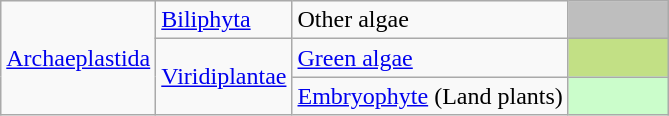<table class="wikitable">
<tr>
<td rowspan="3"><a href='#'>Archaeplastida</a></td>
<td><a href='#'>Biliphyta</a></td>
<td>Other algae</td>
<td style="background: #bebebe"></td>
</tr>
<tr>
<td rowspan="2"><a href='#'>Viridiplantae</a></td>
<td><a href='#'>Green algae</a></td>
<td style="background: #c2e085"></td>
</tr>
<tr>
<td><a href='#'>Embryophyte</a> (Land plants)</td>
<td style="background: #cbfdcb" width="15%"></td>
</tr>
</table>
